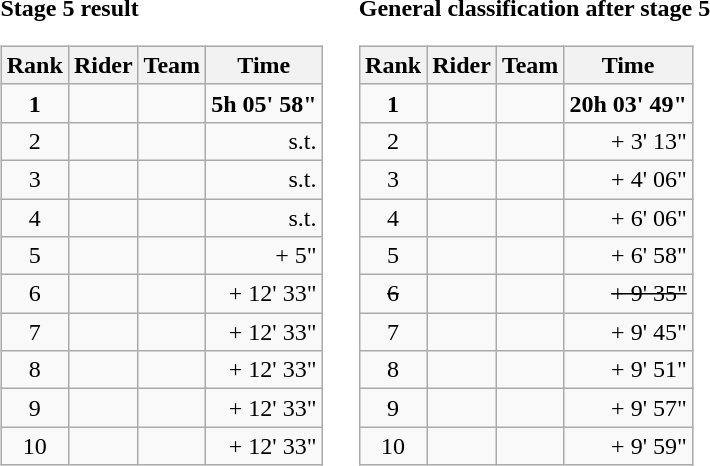<table>
<tr>
<td><strong>Stage 5 result</strong><br><table class="wikitable">
<tr>
<th scope="col">Rank</th>
<th scope="col">Rider</th>
<th scope="col">Team</th>
<th scope="col">Time</th>
</tr>
<tr>
<td style="text-align:center;"><strong>1</strong></td>
<td><strong></strong></td>
<td><strong></strong></td>
<td style="text-align:right;"><strong>5h 05' 58"</strong></td>
</tr>
<tr>
<td style="text-align:center;">2</td>
<td></td>
<td></td>
<td style="text-align:right;">s.t.</td>
</tr>
<tr>
<td style="text-align:center;">3</td>
<td></td>
<td></td>
<td style="text-align:right;">s.t.</td>
</tr>
<tr>
<td style="text-align:center;">4</td>
<td></td>
<td></td>
<td style="text-align:right;">s.t.</td>
</tr>
<tr>
<td style="text-align:center;">5</td>
<td></td>
<td></td>
<td style="text-align:right;">+ 5"</td>
</tr>
<tr>
<td style="text-align:center;">6</td>
<td> </td>
<td></td>
<td style="text-align:right;">+ 12' 33"</td>
</tr>
<tr>
<td style="text-align:center;">7</td>
<td></td>
<td></td>
<td style="text-align:right;">+ 12' 33"</td>
</tr>
<tr>
<td style="text-align:center;">8</td>
<td></td>
<td></td>
<td style="text-align:right;">+ 12' 33"</td>
</tr>
<tr>
<td style="text-align:center;">9</td>
<td></td>
<td></td>
<td style="text-align:right;">+ 12' 33"</td>
</tr>
<tr>
<td style="text-align:center;">10</td>
<td></td>
<td></td>
<td style="text-align:right;">+ 12' 33"</td>
</tr>
</table>
</td>
<td></td>
<td><strong>General classification after stage 5</strong><br><table class="wikitable">
<tr>
<th scope="col">Rank</th>
<th scope="col">Rider</th>
<th scope="col">Team</th>
<th scope="col">Time</th>
</tr>
<tr>
<td style="text-align:center;"><strong>1</strong></td>
<td><strong></strong>  </td>
<td><strong></strong></td>
<td style="text-align:right;"><strong>20h 03' 49"</strong></td>
</tr>
<tr>
<td style="text-align:center;">2</td>
<td></td>
<td></td>
<td style="text-align:right;">+ 3' 13"</td>
</tr>
<tr>
<td style="text-align:center;">3</td>
<td> </td>
<td></td>
<td style="text-align:right;">+ 4' 06"</td>
</tr>
<tr>
<td style="text-align:center;">4</td>
<td></td>
<td></td>
<td style="text-align:right;">+ 6' 06"</td>
</tr>
<tr>
<td style="text-align:center;">5</td>
<td> </td>
<td></td>
<td style="text-align:right;">+ 6' 58"</td>
</tr>
<tr>
<td style="text-align:center;"><del>6</del></td>
<td><del></del></td>
<td><del></del></td>
<td style="text-align:right;"><del>+ 9' 35"</del></td>
</tr>
<tr>
<td style="text-align:center;">7</td>
<td></td>
<td></td>
<td style="text-align:right;">+ 9' 45"</td>
</tr>
<tr>
<td style="text-align:center;">8</td>
<td></td>
<td></td>
<td style="text-align:right;">+ 9' 51"</td>
</tr>
<tr>
<td style="text-align:center;">9</td>
<td></td>
<td></td>
<td style="text-align:right;">+ 9' 57"</td>
</tr>
<tr>
<td style="text-align:center;">10</td>
<td></td>
<td></td>
<td style="text-align:right;">+ 9' 59"</td>
</tr>
</table>
</td>
</tr>
</table>
